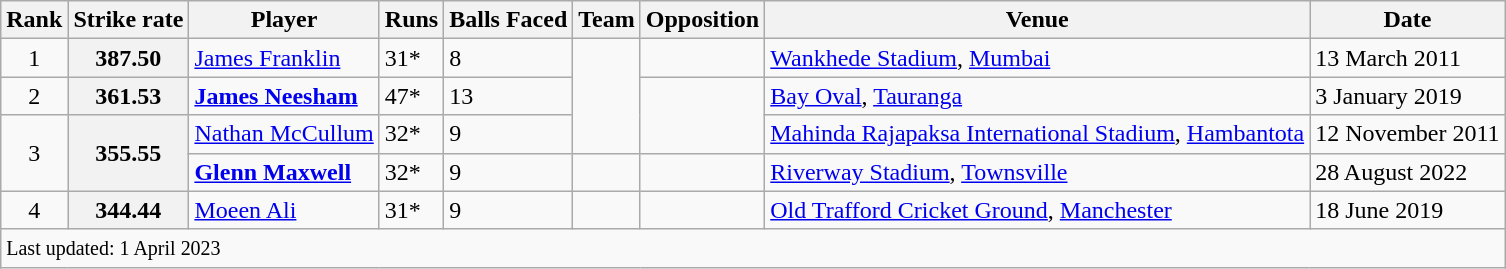<table class="wikitable plainrowheaders sortable">
<tr>
<th scope=col>Rank</th>
<th scope=col>Strike rate</th>
<th scope=col>Player</th>
<th scope=col>Runs</th>
<th scope=col>Balls Faced</th>
<th scope=col>Team</th>
<th scope=col>Opposition</th>
<th scope=col>Venue</th>
<th scope=col>Date</th>
</tr>
<tr>
<td align=center>1</td>
<th>387.50</th>
<td><a href='#'>James Franklin</a></td>
<td>31*</td>
<td>8</td>
<td rowspan=3></td>
<td></td>
<td><a href='#'>Wankhede Stadium</a>, <a href='#'>Mumbai</a></td>
<td>13 March 2011</td>
</tr>
<tr>
<td align=center>2</td>
<th>361.53</th>
<td><strong><a href='#'>James Neesham</a></strong></td>
<td>47*</td>
<td>13</td>
<td rowspan=2></td>
<td><a href='#'>Bay Oval</a>, <a href='#'>Tauranga</a></td>
<td>3 January 2019</td>
</tr>
<tr>
<td rowspan=2 align=center>3</td>
<th rowspan=2>355.55</th>
<td><a href='#'>Nathan McCullum</a></td>
<td>32*</td>
<td>9</td>
<td><a href='#'>Mahinda Rajapaksa International Stadium</a>, <a href='#'>Hambantota</a></td>
<td>12 November 2011</td>
</tr>
<tr>
<td><strong><a href='#'>Glenn Maxwell</a></strong></td>
<td>32*</td>
<td>9</td>
<td></td>
<td></td>
<td><a href='#'>Riverway Stadium</a>, <a href='#'>Townsville</a></td>
<td>28 August 2022</td>
</tr>
<tr>
<td align=center>4</td>
<th>344.44</th>
<td><a href='#'>Moeen Ali</a></td>
<td>31*</td>
<td>9</td>
<td></td>
<td></td>
<td><a href='#'>Old Trafford Cricket Ground</a>, <a href='#'>Manchester</a></td>
<td>18 June 2019</td>
</tr>
<tr class=sortbottom>
<td colspan=9><small>Last updated: 1 April 2023</small></td>
</tr>
</table>
